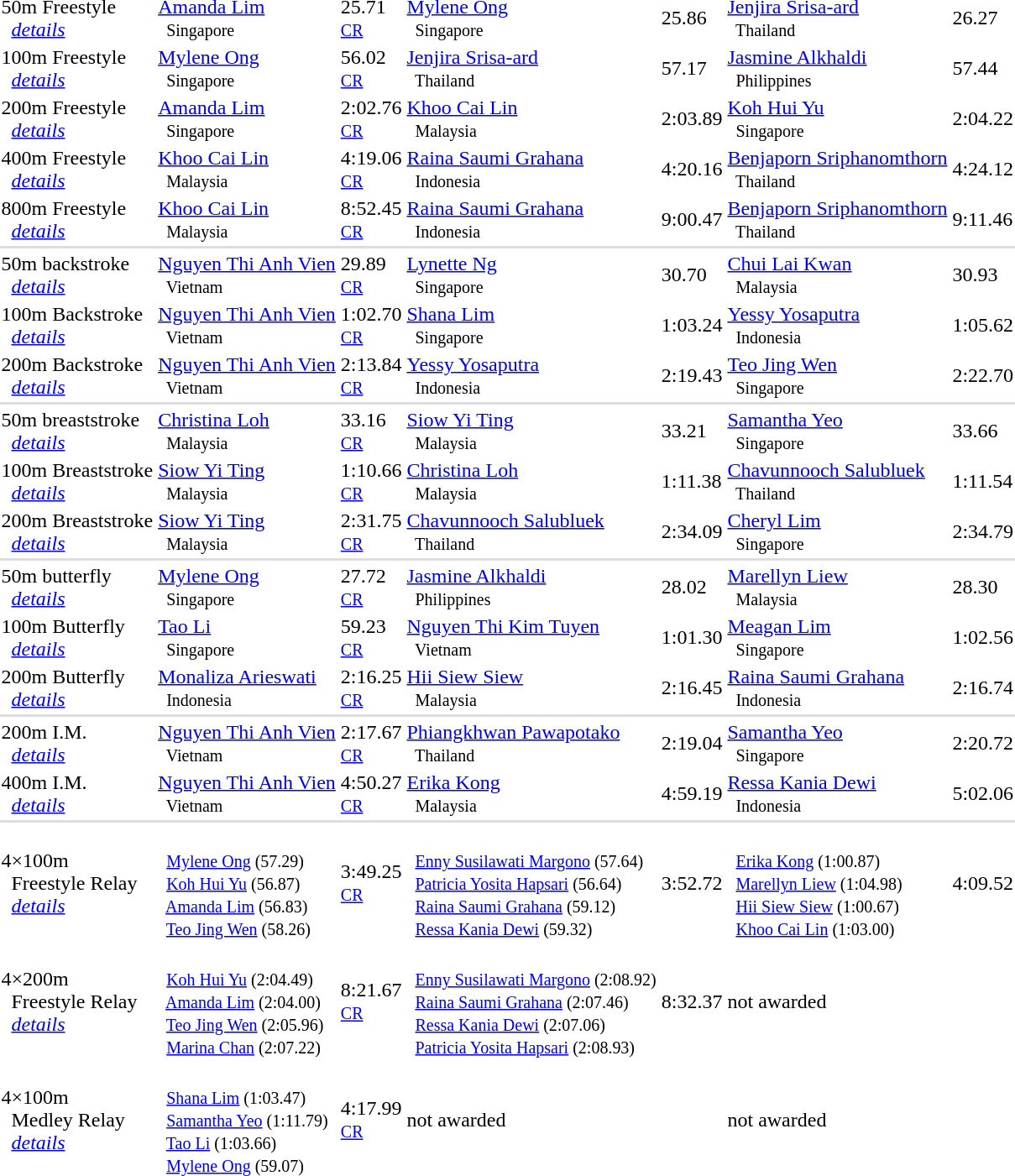<table>
<tr>
<td>50m Freestyle <br>   <em><a href='#'>details</a></em></td>
<td><a href='#'>Amanda Lim</a> <small><br>    Singapore </small></td>
<td>25.71 <small><br><a href='#'>CR</a></small></td>
<td><a href='#'>Mylene Ong</a> <small><br>    Singapore </small></td>
<td>25.86</td>
<td><a href='#'>Jenjira Srisa-ard</a> <small><br>    Thailand </small></td>
<td>26.27</td>
</tr>
<tr>
<td>100m Freestyle <br>   <em><a href='#'>details</a></em></td>
<td><a href='#'>Mylene Ong</a> <small><br>    Singapore </small></td>
<td>56.02 <small><br><a href='#'>CR</a></small></td>
<td><a href='#'>Jenjira Srisa-ard</a> <small><br>    Thailand</small></td>
<td>57.17</td>
<td><a href='#'>Jasmine Alkhaldi</a> <small><br>    Philippines </small></td>
<td>57.44</td>
</tr>
<tr>
<td>200m Freestyle <br>   <em><a href='#'>details</a></em></td>
<td><a href='#'>Amanda Lim</a> <small><br>    Singapore </small></td>
<td>2:02.76 <small><br><a href='#'>CR</a></small></td>
<td><a href='#'>Khoo Cai Lin</a> <small><br>    Malaysia</small></td>
<td>2:03.89</td>
<td><a href='#'>Koh Hui Yu</a> <small><br>    Singapore</small></td>
<td>2:04.22</td>
</tr>
<tr>
<td>400m Freestyle <br>   <em><a href='#'>details</a></em></td>
<td><a href='#'>Khoo Cai Lin</a> <small><br>    Malaysia</small></td>
<td>4:19.06 <small><br><a href='#'>CR</a></small></td>
<td><a href='#'>Raina Saumi Grahana</a> <small><br>    Indonesia </small></td>
<td>4:20.16</td>
<td><a href='#'>Benjaporn Sriphanomthorn</a> <small><br>    Thailand</small></td>
<td>4:24.12</td>
</tr>
<tr>
<td>800m Freestyle <br>   <em><a href='#'>details</a></em></td>
<td><a href='#'>Khoo Cai Lin</a> <small><br>    Malaysia </small></td>
<td>8:52.45 <small><br><a href='#'>CR</a></small></td>
<td><a href='#'>Raina Saumi Grahana</a> <small><br>    Indonesia</small></td>
<td>9:00.47</td>
<td><a href='#'>Benjaporn Sriphanomthorn</a> <small><br>    Thailand</small></td>
<td>9:11.46</td>
</tr>
<tr bgcolor=#DDDDDD>
<td colspan=7></td>
</tr>
<tr>
<td>50m backstroke <br>   <em><a href='#'>details</a></em></td>
<td><a href='#'>Nguyen Thi Anh Vien</a> <small><br>    Vietnam </small></td>
<td>29.89 <small><br><a href='#'>CR</a></small></td>
<td><a href='#'>Lynette Ng</a> <small><br>    Singapore</small></td>
<td>30.70</td>
<td><a href='#'>Chui Lai Kwan</a> <small><br>    Malaysia</small></td>
<td>30.93</td>
</tr>
<tr>
<td>100m Backstroke <br>   <em><a href='#'>details</a></em></td>
<td><a href='#'>Nguyen Thi Anh Vien</a> <small><br>    Vietnam </small></td>
<td>1:02.70 <small><br><a href='#'>CR</a></small></td>
<td><a href='#'>Shana Lim</a> <small><br>    Singapore </small></td>
<td>1:03.24</td>
<td><a href='#'>Yessy Yosaputra</a> <small><br>    Indonesia</small></td>
<td>1:05.62</td>
</tr>
<tr>
<td>200m Backstroke <br>   <em><a href='#'>details</a></em></td>
<td><a href='#'>Nguyen Thi Anh Vien</a> <small><br>    Vietnam </small></td>
<td>2:13.84 <small><br><a href='#'>CR</a></small></td>
<td><a href='#'>Yessy Yosaputra</a> <small><br>    Indonesia</small></td>
<td>2:19.43</td>
<td><a href='#'>Teo Jing Wen</a> <small><br>    Singapore </small></td>
<td>2:22.70</td>
</tr>
<tr bgcolor=#DDDDDD>
<td colspan=7></td>
</tr>
<tr>
<td>50m breaststroke <br>   <em><a href='#'>details</a></em></td>
<td><a href='#'>Christina Loh</a> <small><br>    Malaysia </small></td>
<td>33.16 <small><br><a href='#'>CR</a></small></td>
<td><a href='#'>Siow Yi Ting</a> <small><br>    Malaysia</small></td>
<td>33.21</td>
<td><a href='#'>Samantha Yeo</a> <small><br>    Singapore</small></td>
<td>33.66</td>
</tr>
<tr>
<td>100m Breaststroke <br>   <em><a href='#'>details</a></em></td>
<td><a href='#'>Siow Yi Ting</a> <small><br>    Malaysia</small></td>
<td>1:10.66 <small><br><a href='#'>CR</a></small></td>
<td><a href='#'>Christina Loh</a> <small><br>    Malaysia </small></td>
<td>1:11.38</td>
<td><a href='#'>Chavunnooch Salubluek</a> <small><br>    Thailand</small></td>
<td>1:11.54</td>
</tr>
<tr>
<td>200m Breaststroke <br>   <em><a href='#'>details</a></em></td>
<td><a href='#'>Siow Yi Ting</a> <small><br>    Malaysia</small></td>
<td>2:31.75 <small><br><a href='#'>CR</a></small></td>
<td><a href='#'>Chavunnooch Salubluek</a> <small><br>    Thailand </small></td>
<td>2:34.09</td>
<td><a href='#'>Cheryl Lim</a> <small><br>    Singapore</small></td>
<td>2:34.79</td>
</tr>
<tr bgcolor=#DDDDDD>
<td colspan=7></td>
</tr>
<tr>
<td>50m butterfly <br>   <em><a href='#'>details</a></em></td>
<td><a href='#'>Mylene Ong</a> <small><br>    Singapore </small></td>
<td>27.72 <small><br><a href='#'>CR</a></small></td>
<td><a href='#'>Jasmine Alkhaldi</a> <small><br>    Philippines</small></td>
<td>28.02</td>
<td><a href='#'>Marellyn Liew</a> <small><br>    Malaysia</small></td>
<td>28.30</td>
</tr>
<tr>
<td>100m Butterfly <br>   <em><a href='#'>details</a></em></td>
<td><a href='#'>Tao Li</a> <small><br>    Singapore </small></td>
<td>59.23 <small><br><a href='#'>CR</a></small></td>
<td><a href='#'>Nguyen Thi Kim Tuyen</a> <small><br>    Vietnam</small></td>
<td>1:01.30</td>
<td><a href='#'>Meagan Lim</a> <small><br>    Singapore</small></td>
<td>1:02.56</td>
</tr>
<tr>
<td>200m Butterfly <br>   <em><a href='#'>details</a></em></td>
<td><a href='#'>Monaliza Arieswati</a> <small><br>    Indonesia </small></td>
<td>2:16.25 <small><br><a href='#'>CR</a></small></td>
<td><a href='#'>Hii Siew Siew</a> <small><br>    Malaysia</small></td>
<td>2:16.45</td>
<td><a href='#'>Raina Saumi Grahana</a> <small><br>    Indonesia</small></td>
<td>2:16.74</td>
</tr>
<tr bgcolor=#DDDDDD>
<td colspan=7></td>
</tr>
<tr>
<td>200m I.M. <br>   <em><a href='#'>details</a></em></td>
<td><a href='#'>Nguyen Thi Anh Vien</a> <small><br>    Vietnam</small></td>
<td>2:17.67 <small><br><a href='#'>CR</a></small></td>
<td><a href='#'>Phiangkhwan Pawapotako</a> <small><br>    Thailand</small></td>
<td>2:19.04</td>
<td><a href='#'>Samantha Yeo</a> <small><br>    Singapore </small></td>
<td>2:20.72</td>
</tr>
<tr>
<td>400m I.M. <br>   <em><a href='#'>details</a></em></td>
<td><a href='#'>Nguyen Thi Anh Vien</a> <small><br>    Vietnam</small></td>
<td>4:50.27 <small><br><a href='#'>CR</a></small></td>
<td><a href='#'>Erika Kong</a> <small><br>    Malaysia </small></td>
<td>4:59.19</td>
<td><a href='#'>Ressa Kania Dewi</a> <small><br>    Indonesia </small></td>
<td>5:02.06</td>
</tr>
<tr bgcolor=#DDDDDD>
<td colspan=7></td>
</tr>
<tr>
<td>4×100m <br>   Freestyle Relay <br>   <em><a href='#'>details</a></em></td>
<td> <small><br>  <a href='#'>Mylene Ong</a> (57.29)<br>  <a href='#'>Koh Hui Yu</a> (56.87)<br>  <a href='#'>Amanda Lim</a> (56.83)<br>  <a href='#'>Teo Jing Wen</a> (58.26)</small></td>
<td>3:49.25 <small><br><a href='#'>CR</a></small></td>
<td> <small><br>  <a href='#'>Enny Susilawati Margono</a> (57.64)<br>  <a href='#'>Patricia Yosita Hapsari</a> (56.64)<br>  <a href='#'>Raina Saumi Grahana</a> (59.12)<br>  <a href='#'>Ressa Kania Dewi</a> (59.32)</small></td>
<td>3:52.72</td>
<td> <small><br>  <a href='#'>Erika Kong</a> (1:00.87)<br>  <a href='#'>Marellyn Liew</a> (1:04.98)<br>  <a href='#'>Hii Siew Siew</a> (1:00.67)<br>  <a href='#'>Khoo Cai Lin</a> (1:03.00)</small></td>
<td>4:09.52</td>
</tr>
<tr>
<td>4×200m <br>   Freestyle Relay <br>   <em><a href='#'>details</a></em></td>
<td> <small><br>  <a href='#'>Koh Hui Yu</a> (2:04.49)<br>  <a href='#'>Amanda Lim</a> (2:04.00)<br>  <a href='#'>Teo Jing Wen</a> (2:05.96)<br>  <a href='#'>Marina Chan</a> (2:07.22)</small></td>
<td>8:21.67 <small><br><a href='#'>CR</a></small></td>
<td> <small><br>  <a href='#'>Enny Susilawati Margono</a> (2:08.92)<br>  <a href='#'>Raina Saumi Grahana</a> (2:07.46)<br>  <a href='#'>Ressa Kania Dewi</a> (2:07.06)<br>  <a href='#'>Patricia Yosita Hapsari</a> (2:08.93)</small></td>
<td>8:32.37</td>
<td>not awarded</td>
<td></td>
</tr>
<tr>
<td>4×100m <br>   Medley Relay <br>   <em><a href='#'>details</a></em></td>
<td> <small><br>  <a href='#'>Shana Lim</a> (1:03.47)<br>  <a href='#'>Samantha Yeo</a> (1:11.79)<br>  <a href='#'>Tao Li</a> (1:03.66)<br>  <a href='#'>Mylene Ong</a> (59.07)</small></td>
<td>4:17.99 <small><br><a href='#'>CR</a></small></td>
<td>not awarded</td>
<td></td>
<td>not awarded</td>
<td></td>
</tr>
</table>
